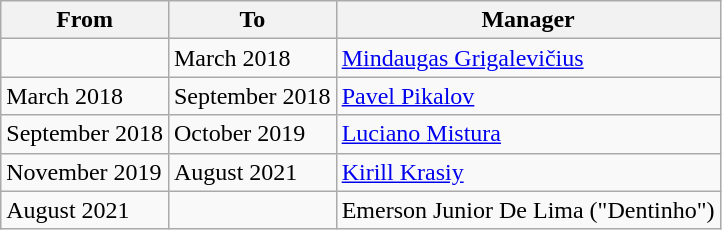<table class="wikitable" style="text-align:left; width:auto">
<tr>
<th>From</th>
<th>To</th>
<th>Manager</th>
</tr>
<tr>
<td></td>
<td>March 2018</td>
<td> <a href='#'>Mindaugas Grigalevičius</a></td>
</tr>
<tr>
<td>March 2018</td>
<td>September 2018</td>
<td> <a href='#'>Pavel Pikalov</a></td>
</tr>
<tr>
<td>September 2018</td>
<td>October 2019</td>
<td> <a href='#'>Luciano Mistura</a></td>
</tr>
<tr>
<td>November 2019</td>
<td>August 2021</td>
<td> <a href='#'>Kirill Krasiy</a></td>
</tr>
<tr>
<td>August 2021</td>
<td></td>
<td> Emerson Junior De Lima ("Dentinho")</td>
</tr>
</table>
